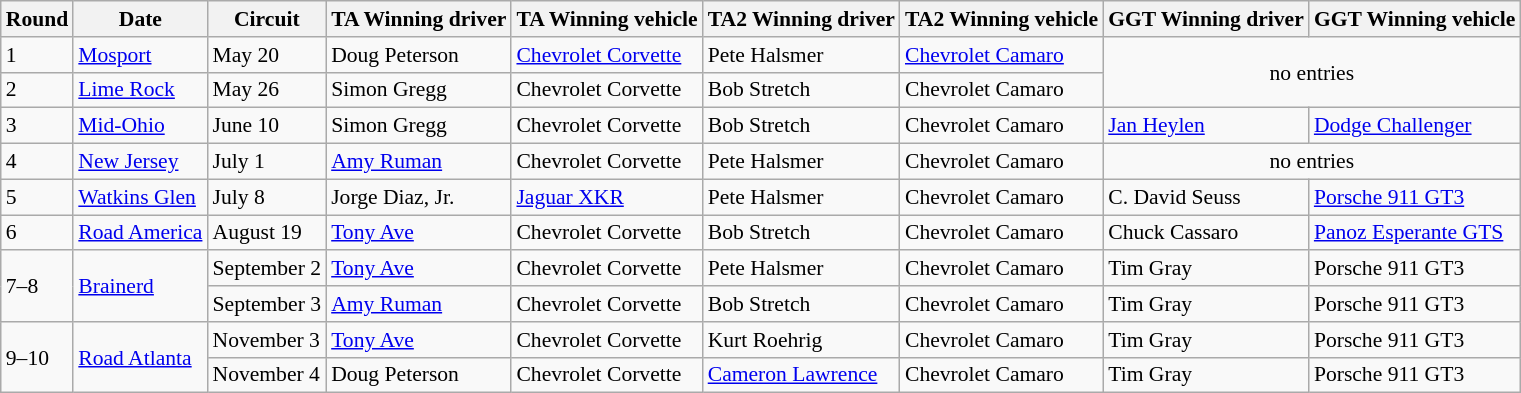<table class="wikitable" style="font-size: 90%;">
<tr>
<th>Round</th>
<th>Date</th>
<th>Circuit</th>
<th>TA Winning driver</th>
<th>TA Winning vehicle</th>
<th>TA2 Winning driver</th>
<th>TA2 Winning vehicle</th>
<th>GGT Winning driver</th>
<th>GGT Winning vehicle</th>
</tr>
<tr>
<td>1</td>
<td><a href='#'>Mosport</a></td>
<td>May 20</td>
<td> Doug Peterson</td>
<td><a href='#'>Chevrolet Corvette</a></td>
<td> Pete Halsmer</td>
<td><a href='#'>Chevrolet Camaro</a></td>
<td rowspan=2 colspan=2 align=center>no entries</td>
</tr>
<tr>
<td>2</td>
<td><a href='#'>Lime Rock</a></td>
<td>May 26</td>
<td> Simon Gregg</td>
<td>Chevrolet Corvette</td>
<td> Bob Stretch</td>
<td>Chevrolet Camaro</td>
</tr>
<tr>
<td>3</td>
<td><a href='#'>Mid-Ohio</a></td>
<td>June 10</td>
<td> Simon Gregg</td>
<td>Chevrolet Corvette</td>
<td> Bob Stretch</td>
<td>Chevrolet Camaro</td>
<td> <a href='#'>Jan Heylen</a></td>
<td><a href='#'>Dodge Challenger</a></td>
</tr>
<tr>
<td>4</td>
<td><a href='#'>New Jersey</a></td>
<td>July 1</td>
<td> <a href='#'>Amy Ruman</a></td>
<td>Chevrolet Corvette</td>
<td> Pete Halsmer</td>
<td>Chevrolet Camaro</td>
<td colspan=2 align=center>no entries</td>
</tr>
<tr>
<td>5</td>
<td><a href='#'>Watkins Glen</a></td>
<td>July 8</td>
<td> Jorge Diaz, Jr.</td>
<td><a href='#'>Jaguar XKR</a></td>
<td> Pete Halsmer</td>
<td>Chevrolet Camaro</td>
<td> C. David Seuss</td>
<td><a href='#'>Porsche 911 GT3</a></td>
</tr>
<tr>
<td>6</td>
<td><a href='#'>Road America</a></td>
<td>August 19</td>
<td> <a href='#'>Tony Ave</a></td>
<td>Chevrolet Corvette</td>
<td> Bob Stretch</td>
<td>Chevrolet Camaro</td>
<td> Chuck Cassaro</td>
<td><a href='#'>Panoz Esperante GTS</a></td>
</tr>
<tr>
<td rowspan=2>7–8</td>
<td rowspan=2><a href='#'>Brainerd</a></td>
<td>September 2</td>
<td> <a href='#'>Tony Ave</a></td>
<td>Chevrolet Corvette</td>
<td> Pete Halsmer</td>
<td>Chevrolet Camaro</td>
<td> Tim Gray</td>
<td>Porsche 911 GT3</td>
</tr>
<tr>
<td>September 3</td>
<td> <a href='#'>Amy Ruman</a></td>
<td>Chevrolet Corvette</td>
<td> Bob Stretch</td>
<td>Chevrolet Camaro</td>
<td> Tim Gray</td>
<td>Porsche 911 GT3</td>
</tr>
<tr>
<td rowspan=2>9–10</td>
<td rowspan=2><a href='#'>Road Atlanta</a></td>
<td>November 3</td>
<td> <a href='#'>Tony Ave</a></td>
<td>Chevrolet Corvette</td>
<td> Kurt Roehrig</td>
<td>Chevrolet Camaro</td>
<td> Tim Gray</td>
<td>Porsche 911 GT3</td>
</tr>
<tr>
<td>November 4</td>
<td> Doug Peterson</td>
<td>Chevrolet Corvette</td>
<td> <a href='#'>Cameron Lawrence</a></td>
<td>Chevrolet Camaro</td>
<td> Tim Gray</td>
<td>Porsche 911 GT3</td>
</tr>
</table>
